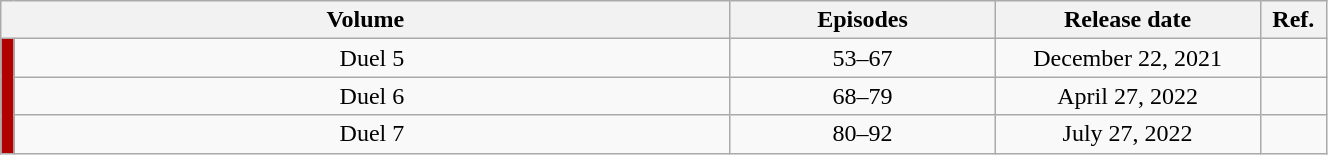<table class="wikitable" style="text-align: center; width: 70%;">
<tr>
<th colspan="2">Volume</th>
<th width="20%">Episodes</th>
<th width="20%">Release date</th>
<th width="5%">Ref.</th>
</tr>
<tr>
<td rowspan="3" width="1%" style="background: #B10000;"></td>
<td>Duel 5</td>
<td>53–67</td>
<td>December 22, 2021</td>
<td></td>
</tr>
<tr>
<td>Duel 6</td>
<td>68–79</td>
<td>April 27, 2022</td>
<td></td>
</tr>
<tr>
<td>Duel 7</td>
<td>80–92</td>
<td>July 27, 2022</td>
<td></td>
</tr>
</table>
